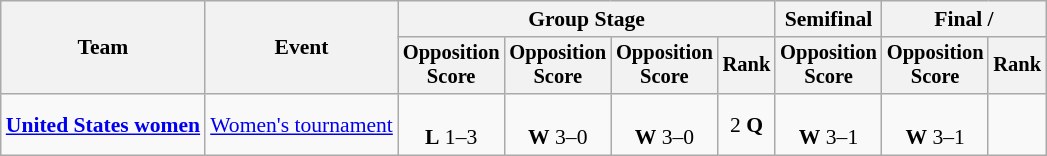<table class=wikitable style=font-size:90%>
<tr>
<th rowspan=2>Team</th>
<th rowspan=2>Event</th>
<th colspan=4>Group Stage</th>
<th>Semifinal</th>
<th colspan=2>Final / </th>
</tr>
<tr style=font-size:95%>
<th>Opposition<br>Score</th>
<th>Opposition<br>Score</th>
<th>Opposition<br>Score</th>
<th>Rank</th>
<th>Opposition<br>Score</th>
<th>Opposition<br>Score</th>
<th>Rank</th>
</tr>
<tr align=center>
<td align=left><strong><a href='#'>United States women</a></strong></td>
<td align=left><a href='#'>Women's tournament</a></td>
<td><br><strong>L</strong> 1–3</td>
<td><br><strong>W</strong> 3–0</td>
<td><br><strong>W</strong> 3–0</td>
<td>2 <strong>Q</strong></td>
<td><br><strong>W</strong> 3–1</td>
<td><br><strong>W</strong> 3–1</td>
<td></td>
</tr>
</table>
